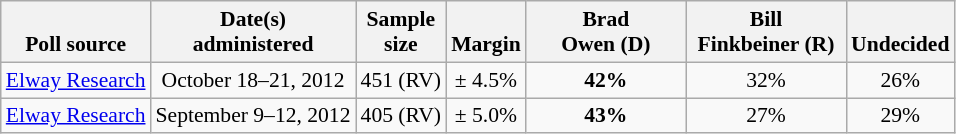<table class="wikitable" style="font-size:90%;text-align:center;">
<tr valign=bottom>
<th>Poll source</th>
<th>Date(s)<br>administered</th>
<th>Sample<br>size</th>
<th>Margin<br></th>
<th style="width:100px;">Brad<br>Owen (D)</th>
<th style="width:100px;">Bill<br>Finkbeiner (R)</th>
<th>Undecided</th>
</tr>
<tr>
<td style="text-align:left;"><a href='#'>Elway Research</a></td>
<td>October 18–21, 2012</td>
<td>451 (RV)</td>
<td>± 4.5%</td>
<td><strong>42%</strong></td>
<td>32%</td>
<td>26%</td>
</tr>
<tr>
<td style="text-align:left;"><a href='#'>Elway Research</a></td>
<td>September 9–12, 2012</td>
<td>405 (RV)</td>
<td>± 5.0%</td>
<td><strong>43%</strong></td>
<td>27%</td>
<td>29%</td>
</tr>
</table>
